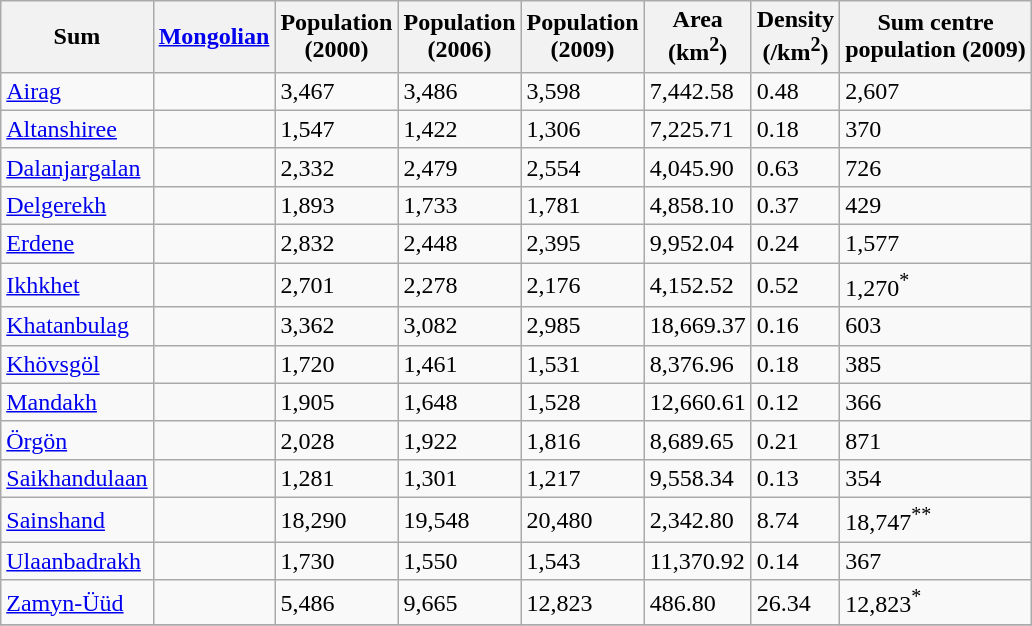<table class="wikitable">
<tr>
<th>Sum</th>
<th><a href='#'>Mongolian</a></th>
<th>Population<br>(2000)</th>
<th>Population<br>(2006)</th>
<th>Population<br>(2009)</th>
<th>Area<br>(km<sup>2</sup>)</th>
<th>Density<br>(/km<sup>2</sup>)</th>
<th>Sum centre<br>population (2009)</th>
</tr>
<tr>
<td><a href='#'>Airag</a></td>
<td></td>
<td>3,467</td>
<td>3,486</td>
<td>3,598</td>
<td>7,442.58</td>
<td>0.48</td>
<td>2,607</td>
</tr>
<tr>
<td><a href='#'>Altanshiree</a></td>
<td></td>
<td>1,547</td>
<td>1,422</td>
<td>1,306</td>
<td>7,225.71</td>
<td>0.18</td>
<td>370</td>
</tr>
<tr>
<td><a href='#'>Dalanjargalan</a></td>
<td></td>
<td>2,332</td>
<td>2,479</td>
<td>2,554</td>
<td>4,045.90</td>
<td>0.63</td>
<td>726</td>
</tr>
<tr>
<td><a href='#'>Delgerekh</a></td>
<td></td>
<td>1,893</td>
<td>1,733</td>
<td>1,781</td>
<td>4,858.10</td>
<td>0.37</td>
<td>429</td>
</tr>
<tr>
<td><a href='#'>Erdene</a></td>
<td></td>
<td>2,832</td>
<td>2,448</td>
<td>2,395</td>
<td>9,952.04</td>
<td>0.24</td>
<td>1,577</td>
</tr>
<tr>
<td><a href='#'>Ikhkhet</a></td>
<td></td>
<td>2,701</td>
<td>2,278</td>
<td>2,176</td>
<td>4,152.52</td>
<td>0.52</td>
<td>1,270<sup>*</sup></td>
</tr>
<tr>
<td><a href='#'>Khatanbulag</a></td>
<td></td>
<td>3,362</td>
<td>3,082</td>
<td>2,985</td>
<td>18,669.37</td>
<td>0.16</td>
<td>603</td>
</tr>
<tr>
<td><a href='#'>Khövsgöl</a></td>
<td></td>
<td>1,720</td>
<td>1,461</td>
<td>1,531</td>
<td>8,376.96</td>
<td>0.18</td>
<td>385</td>
</tr>
<tr>
<td><a href='#'>Mandakh</a></td>
<td></td>
<td>1,905</td>
<td>1,648</td>
<td>1,528</td>
<td>12,660.61</td>
<td>0.12</td>
<td>366</td>
</tr>
<tr>
<td><a href='#'>Örgön</a></td>
<td></td>
<td>2,028</td>
<td>1,922</td>
<td>1,816</td>
<td>8,689.65</td>
<td>0.21</td>
<td>871</td>
</tr>
<tr>
<td><a href='#'>Saikhandulaan</a></td>
<td></td>
<td>1,281</td>
<td>1,301</td>
<td>1,217</td>
<td>9,558.34</td>
<td>0.13</td>
<td>354</td>
</tr>
<tr>
<td><a href='#'>Sainshand</a></td>
<td></td>
<td>18,290</td>
<td>19,548</td>
<td>20,480</td>
<td>2,342.80</td>
<td>8.74</td>
<td>18,747<sup>**</sup></td>
</tr>
<tr>
<td><a href='#'>Ulaanbadrakh</a></td>
<td></td>
<td>1,730</td>
<td>1,550</td>
<td>1,543</td>
<td>11,370.92</td>
<td>0.14</td>
<td>367</td>
</tr>
<tr>
<td><a href='#'>Zamyn-Üüd</a></td>
<td></td>
<td>5,486</td>
<td>9,665</td>
<td>12,823</td>
<td>486.80</td>
<td>26.34</td>
<td>12,823<sup>*</sup></td>
</tr>
<tr>
</tr>
</table>
